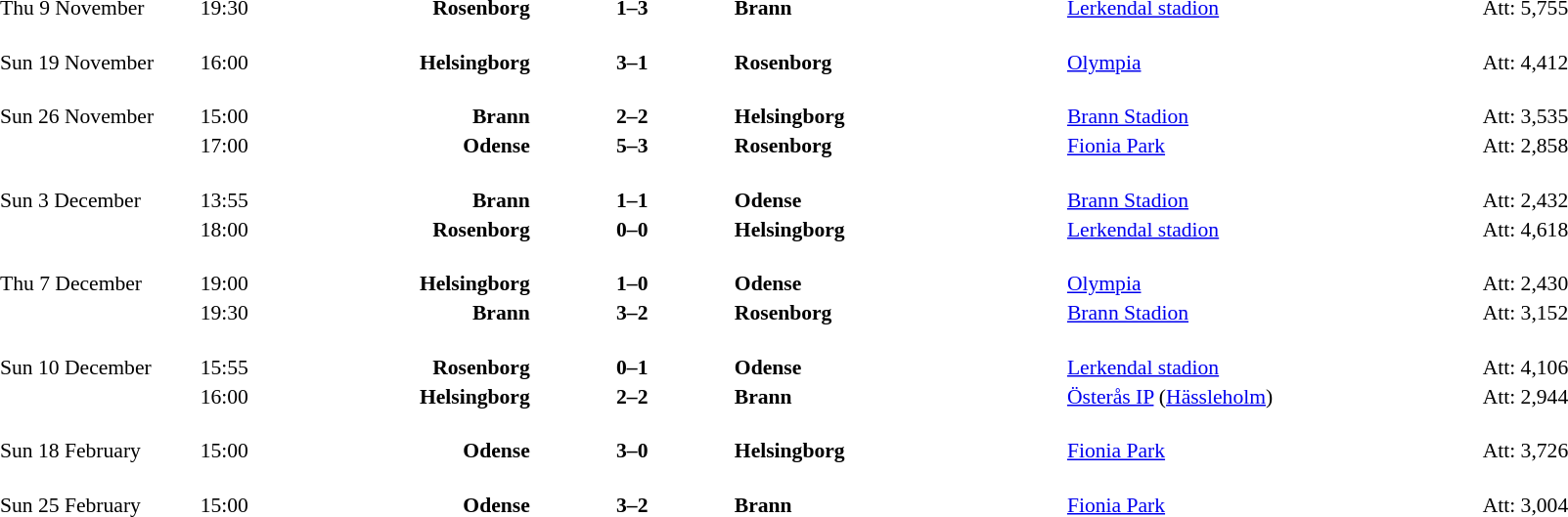<table cellspacing="1" style="width:90%;">
<tr>
<th width=12%></th>
<th width=10%></th>
<th width=10%></th>
<th width=12%></th>
<th width=20%></th>
<th width=25%></th>
<th width=10%></th>
</tr>
<tr style=font-size:90%>
<td>Thu 9 November</td>
<td>19:30</td>
<td align=right><strong>Rosenborg</strong></td>
<td align=center><strong>1–3</strong></td>
<td align=left><strong>Brann</strong></td>
<td><a href='#'>Lerkendal stadion</a></td>
<td>Att: 5,755</td>
</tr>
<tr style=font-size:90%>
<td><br>Sun 19 November</td>
<td><br>16:00</td>
<td align=right><br><strong>Helsingborg</strong></td>
<td align=center><br><strong>3–1</strong></td>
<td align=left><br><strong>Rosenborg</strong></td>
<td><br><a href='#'>Olympia</a></td>
<td><br>Att: 4,412</td>
</tr>
<tr style=font-size:90%>
<td><br>Sun 26 November</td>
<td><br>15:00</td>
<td align=right><br><strong>Brann</strong></td>
<td align=center><br><strong>2–2</strong></td>
<td align=left><br><strong>Helsingborg</strong></td>
<td><br><a href='#'>Brann Stadion</a></td>
<td><br>Att: 3,535</td>
<td></td>
</tr>
<tr style=font-size:90%>
<td></td>
<td>17:00</td>
<td align=right><strong>Odense</strong></td>
<td align=center><strong>5–3</strong></td>
<td align=left><strong>Rosenborg</strong></td>
<td><a href='#'>Fionia Park</a></td>
<td>Att: 2,858</td>
</tr>
<tr style=font-size:90%>
<td><br>Sun 3 December</td>
<td><br>13:55</td>
<td align=right><br><strong>Brann</strong></td>
<td align=center><br><strong>1–1</strong></td>
<td align=left><br><strong>Odense</strong></td>
<td><br><a href='#'>Brann Stadion</a></td>
<td><br>Att: 2,432</td>
<td></td>
</tr>
<tr style=font-size:90%>
<td></td>
<td>18:00</td>
<td align=right><strong>Rosenborg</strong></td>
<td align=center><strong>0–0</strong></td>
<td align=left><strong>Helsingborg</strong></td>
<td><a href='#'>Lerkendal stadion</a></td>
<td>Att: 4,618</td>
</tr>
<tr style=font-size:90%>
<td><br>Thu 7 December</td>
<td><br>19:00</td>
<td align=right><br><strong>Helsingborg</strong></td>
<td align=center><br><strong>1–0</strong></td>
<td align=left><br><strong>Odense</strong></td>
<td><br><a href='#'>Olympia</a></td>
<td><br>Att: 2,430</td>
<td></td>
</tr>
<tr style=font-size:90%>
<td></td>
<td>19:30</td>
<td align=right><strong>Brann</strong></td>
<td align=center><strong>3–2</strong></td>
<td align=left><strong>Rosenborg</strong></td>
<td><a href='#'>Brann Stadion</a></td>
<td>Att: 3,152</td>
</tr>
<tr style=font-size:90%>
<td><br>Sun 10 December</td>
<td><br>15:55</td>
<td align=right><br><strong>Rosenborg</strong></td>
<td align=center><br><strong>0–1</strong></td>
<td align=left><br><strong>Odense</strong></td>
<td><br><a href='#'>Lerkendal stadion</a></td>
<td><br>Att: 4,106</td>
<td></td>
</tr>
<tr style=font-size:90%>
<td></td>
<td>16:00</td>
<td align=right><strong>Helsingborg</strong></td>
<td align=center><strong>2–2</strong></td>
<td align=left><strong>Brann</strong></td>
<td><a href='#'>Österås IP</a> (<a href='#'>Hässleholm</a>)</td>
<td>Att: 2,944</td>
</tr>
<tr style=font-size:90%>
<td><br>Sun 18 February</td>
<td><br>15:00</td>
<td align=right><br><strong>Odense</strong></td>
<td align=center><br><strong>3–0</strong></td>
<td align=left><br><strong>Helsingborg</strong></td>
<td><br><a href='#'>Fionia Park</a></td>
<td><br>Att: 3,726</td>
</tr>
<tr style=font-size:90%>
<td><br>Sun 25 February</td>
<td><br>15:00</td>
<td align=right><br><strong>Odense</strong></td>
<td align=center><br><strong>3–2</strong></td>
<td align=left><br><strong>Brann</strong></td>
<td><br><a href='#'>Fionia Park</a></td>
<td><br>Att: 3,004</td>
</tr>
</table>
